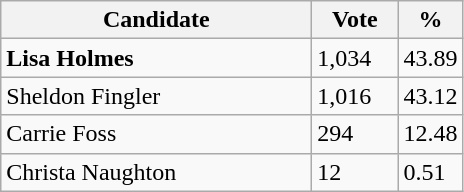<table class="wikitable">
<tr>
<th bgcolor="#DDDDFF" width="200px">Candidate</th>
<th bgcolor="#DDDDFF" width="50px">Vote</th>
<th bgcolor="#DDDDFF" width="30px">%</th>
</tr>
<tr>
<td><strong>Lisa Holmes</strong></td>
<td>1,034</td>
<td>43.89</td>
</tr>
<tr>
<td>Sheldon Fingler</td>
<td>1,016</td>
<td>43.12</td>
</tr>
<tr>
<td>Carrie Foss</td>
<td>294</td>
<td>12.48</td>
</tr>
<tr>
<td>Christa Naughton</td>
<td>12</td>
<td>0.51</td>
</tr>
</table>
